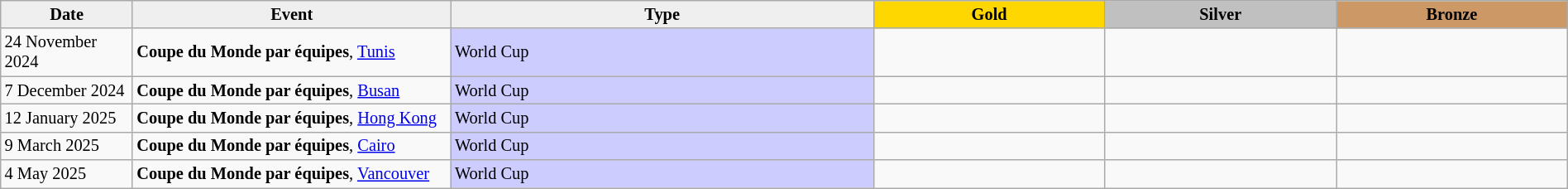<table class="wikitable sortable" style="font-size: 85%" width="100%">
<tr align=center>
<th scope=col style="width:100px; background: #efefef;">Date</th>
<th scope=col style="width:250px; background: #efefef;">Event</th>
<th scope=col style="background: #efefef;">Type</th>
<th scope=col colspan=1 style="width:180px; background: gold;">Gold</th>
<th scope=col colspan=1 style="width:180px; background: silver;">Silver</th>
<th scope=col colspan=1 style="width:180px; background: #cc9966;">Bronze</th>
</tr>
<tr>
<td>24 November 2024</td>
<td><strong>Coupe du Monde par équipes</strong>, <a href='#'>Tunis</a></td>
<td bgcolor="#ccccff">World Cup</td>
<td></td>
<td></td>
<td></td>
</tr>
<tr>
<td>7 December 2024</td>
<td><strong>Coupe du Monde par équipes</strong>, <a href='#'>Busan</a></td>
<td bgcolor="#ccccff">World Cup</td>
<td></td>
<td></td>
<td></td>
</tr>
<tr>
<td>12 January 2025</td>
<td><strong>Coupe du Monde par équipes</strong>, <a href='#'>Hong Kong</a></td>
<td bgcolor="#ccccff">World Cup</td>
<td></td>
<td></td>
<td></td>
</tr>
<tr>
<td>9 March 2025</td>
<td><strong>Coupe du Monde par équipes</strong>, <a href='#'>Cairo</a></td>
<td bgcolor="#ccccff">World Cup</td>
<td></td>
<td></td>
<td></td>
</tr>
<tr>
<td>4 May 2025</td>
<td><strong>Coupe du Monde par équipes</strong>, <a href='#'>Vancouver</a></td>
<td bgcolor="#ccccff">World Cup</td>
<td></td>
<td></td>
<td></td>
</tr>
</table>
